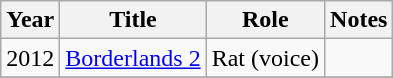<table class="wikitable sortable">
<tr>
<th>Year</th>
<th>Title</th>
<th>Role</th>
<th>Notes</th>
</tr>
<tr>
<td>2012</td>
<td><a href='#'>Borderlands 2</a></td>
<td>Rat (voice)</td>
<td></td>
</tr>
<tr>
</tr>
</table>
